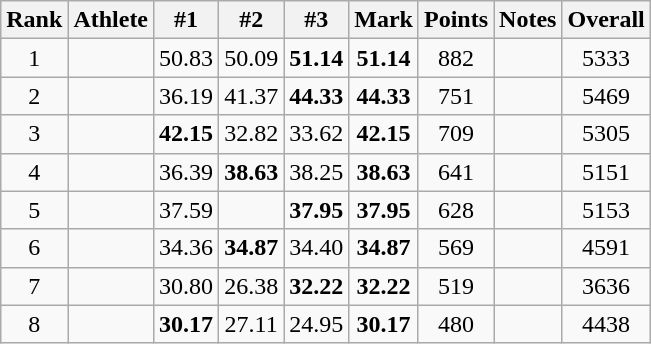<table class="wikitable sortable" style="text-align:center">
<tr>
<th>Rank</th>
<th>Athlete</th>
<th>#1</th>
<th>#2</th>
<th>#3</th>
<th>Mark</th>
<th>Points</th>
<th>Notes</th>
<th>Overall</th>
</tr>
<tr>
<td>1</td>
<td align="left"></td>
<td>50.83</td>
<td>50.09</td>
<td><strong>51.14</strong></td>
<td><strong>51.14</strong></td>
<td>882</td>
<td></td>
<td>5333</td>
</tr>
<tr>
<td>2</td>
<td align="left"></td>
<td>36.19</td>
<td>41.37</td>
<td><strong>44.33</strong></td>
<td><strong>44.33</strong></td>
<td>751</td>
<td></td>
<td>5469</td>
</tr>
<tr>
<td>3</td>
<td align="left"></td>
<td><strong>42.15</strong></td>
<td>32.82</td>
<td>33.62</td>
<td><strong>42.15</strong></td>
<td>709</td>
<td></td>
<td>5305</td>
</tr>
<tr>
<td>4</td>
<td align="left"></td>
<td>36.39</td>
<td><strong>38.63</strong></td>
<td>38.25</td>
<td><strong>38.63</strong></td>
<td>641</td>
<td></td>
<td>5151</td>
</tr>
<tr>
<td>5</td>
<td align="left"></td>
<td>37.59</td>
<td></td>
<td><strong>37.95</strong></td>
<td><strong>37.95</strong></td>
<td>628</td>
<td></td>
<td>5153</td>
</tr>
<tr>
<td>6</td>
<td align="left"></td>
<td>34.36</td>
<td><strong>34.87</strong></td>
<td>34.40</td>
<td><strong>34.87</strong></td>
<td>569</td>
<td></td>
<td>4591</td>
</tr>
<tr>
<td>7</td>
<td align="left"></td>
<td>30.80</td>
<td>26.38</td>
<td><strong>32.22</strong></td>
<td><strong>32.22</strong></td>
<td>519</td>
<td></td>
<td>3636</td>
</tr>
<tr>
<td>8</td>
<td align="left"></td>
<td><strong>30.17</strong></td>
<td>27.11</td>
<td>24.95</td>
<td><strong>30.17</strong></td>
<td>480</td>
<td></td>
<td>4438</td>
</tr>
</table>
